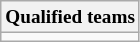<table class="wikitable" style="font-size:80%">
<tr>
<th>Qualified teams</th>
</tr>
<tr>
<td valign=top></td>
</tr>
</table>
